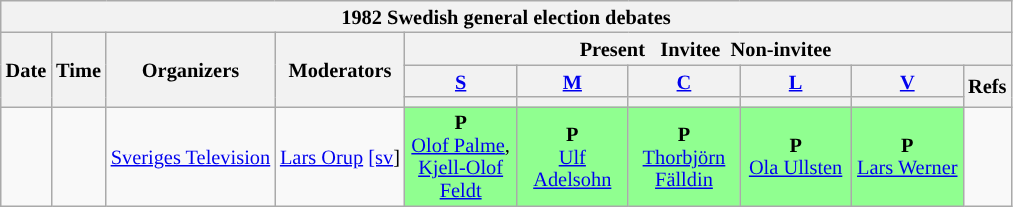<table class="wikitable" style="font-size:85%; line-height:15px; text-align:center;">
<tr>
<th colspan="10">1982 Swedish general election debates</th>
</tr>
<tr>
<th rowspan="3">Date</th>
<th rowspan="3">Time</th>
<th rowspan="3">Organizers</th>
<th rowspan="3">Moderators</th>
<th colspan="6"> Present    Invitee  Non-invitee </th>
</tr>
<tr>
<th scope="col" style="width:5em;"><a href='#'>S</a></th>
<th scope="col" style="width:5em;"><a href='#'>M</a></th>
<th scope="col" style="width:5em;"><a href='#'>C</a></th>
<th scope="col" style="width:5em;"><a href='#'>L</a></th>
<th scope="col" style="width:5em;"><a href='#'>V</a></th>
<th rowspan="2">Refs</th>
</tr>
<tr>
<th style="background:"></th>
<th style="background:"></th>
<th style="background:"></th>
<th style="background:"></th>
<th style="background:"></th>
</tr>
<tr>
<td></td>
<td></td>
<td><a href='#'>Sveriges Television</a></td>
<td><a href='#'>Lars Orup</a> <a href='#'>[sv</a>]</td>
<td style="background:#90FF90"><strong>P</strong><br><a href='#'>Olof Palme</a>, <a href='#'>Kjell-Olof Feldt</a></td>
<td style="background:#90FF90"><strong>P</strong><br><a href='#'>Ulf Adelsohn</a></td>
<td style="background:#90FF90"><strong>P</strong><br><a href='#'>Thorbjörn Fälldin</a></td>
<td style="background:#90FF90"><strong>P</strong><br><a href='#'>Ola Ullsten</a></td>
<td style="background:#90FF90"><strong>P</strong><br><a href='#'>Lars Werner</a></td>
<td></td>
</tr>
</table>
